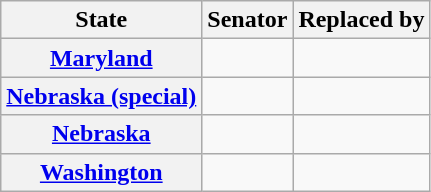<table class="wikitable sortable plainrowheaders">
<tr>
<th scope="col">State</th>
<th scope="col">Senator</th>
<th scope="col">Replaced by</th>
</tr>
<tr>
<th><a href='#'>Maryland</a></th>
<td></td>
<td></td>
</tr>
<tr>
<th><a href='#'>Nebraska (special)</a></th>
<td></td>
<td></td>
</tr>
<tr>
<th><a href='#'>Nebraska</a></th>
<td></td>
<td></td>
</tr>
<tr>
<th><a href='#'>Washington</a></th>
<td></td>
<td></td>
</tr>
</table>
